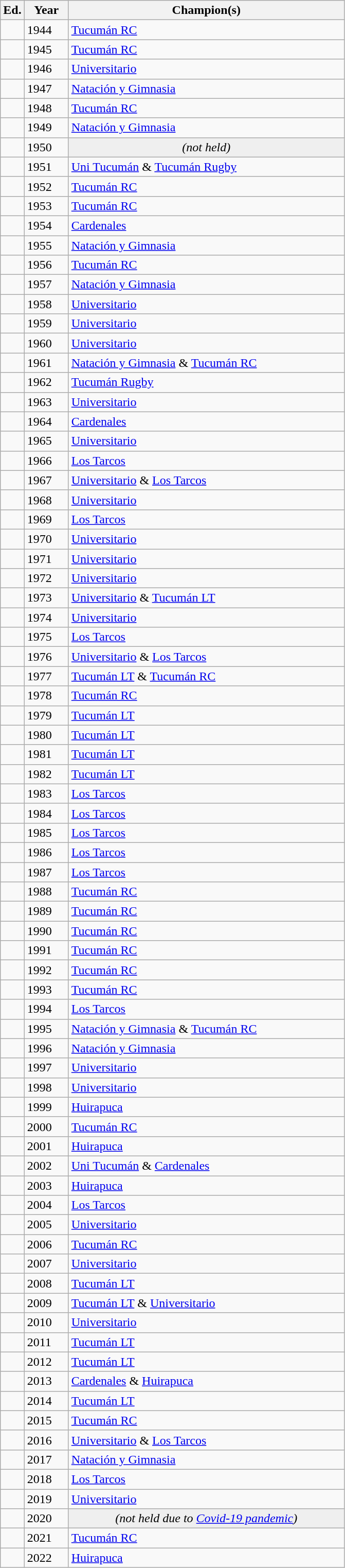<table class="wikitable sortable" style="text-align:left" width=>
<tr>
<th width= px>Ed.</th>
<th width=50px>Year</th>
<th width=350px>Champion(s)</th>
</tr>
<tr>
<td></td>
<td>1944</td>
<td><a href='#'>Tucumán RC</a> </td>
</tr>
<tr>
<td></td>
<td>1945</td>
<td><a href='#'>Tucumán RC</a> </td>
</tr>
<tr>
<td></td>
<td>1946</td>
<td><a href='#'>Universitario</a> </td>
</tr>
<tr>
<td></td>
<td>1947</td>
<td><a href='#'>Natación y Gimnasia</a> </td>
</tr>
<tr>
<td></td>
<td>1948</td>
<td><a href='#'>Tucumán RC</a> </td>
</tr>
<tr>
<td></td>
<td>1949</td>
<td><a href='#'>Natación y Gimnasia</a> </td>
</tr>
<tr>
<td></td>
<td>1950</td>
<td bgcolor=#efefef style=text-align:center><em>(not held)</em></td>
</tr>
<tr>
<td></td>
<td>1951</td>
<td><a href='#'>Uni Tucumán</a>  & <a href='#'>Tucumán Rugby</a> </td>
</tr>
<tr>
<td></td>
<td>1952</td>
<td><a href='#'>Tucumán RC</a> </td>
</tr>
<tr>
<td></td>
<td>1953</td>
<td><a href='#'>Tucumán RC</a> </td>
</tr>
<tr>
<td></td>
<td>1954</td>
<td><a href='#'>Cardenales</a> </td>
</tr>
<tr>
<td></td>
<td>1955</td>
<td><a href='#'>Natación y Gimnasia</a> </td>
</tr>
<tr>
<td></td>
<td>1956</td>
<td><a href='#'>Tucumán RC</a> </td>
</tr>
<tr>
<td></td>
<td>1957</td>
<td><a href='#'>Natación y Gimnasia</a> </td>
</tr>
<tr>
<td></td>
<td>1958</td>
<td><a href='#'>Universitario</a> </td>
</tr>
<tr>
<td></td>
<td>1959</td>
<td><a href='#'>Universitario</a> </td>
</tr>
<tr>
<td></td>
<td>1960</td>
<td><a href='#'>Universitario</a> </td>
</tr>
<tr>
<td></td>
<td>1961</td>
<td><a href='#'>Natación y Gimnasia</a>  & <a href='#'>Tucumán RC</a> </td>
</tr>
<tr>
<td></td>
<td>1962</td>
<td><a href='#'>Tucumán Rugby</a> </td>
</tr>
<tr>
<td></td>
<td>1963</td>
<td><a href='#'>Universitario</a> </td>
</tr>
<tr>
<td></td>
<td>1964</td>
<td><a href='#'>Cardenales</a> </td>
</tr>
<tr>
<td></td>
<td>1965</td>
<td><a href='#'>Universitario</a> </td>
</tr>
<tr>
<td></td>
<td>1966</td>
<td><a href='#'>Los Tarcos</a> </td>
</tr>
<tr>
<td></td>
<td>1967</td>
<td><a href='#'>Universitario</a>  & <a href='#'>Los Tarcos</a> </td>
</tr>
<tr>
<td></td>
<td>1968</td>
<td><a href='#'>Universitario</a> </td>
</tr>
<tr>
<td></td>
<td>1969</td>
<td><a href='#'>Los Tarcos</a> </td>
</tr>
<tr>
<td></td>
<td>1970</td>
<td><a href='#'>Universitario</a> </td>
</tr>
<tr>
<td></td>
<td>1971</td>
<td><a href='#'>Universitario</a> </td>
</tr>
<tr>
<td></td>
<td>1972</td>
<td><a href='#'>Universitario</a> </td>
</tr>
<tr>
<td></td>
<td>1973</td>
<td><a href='#'>Universitario</a>  & <a href='#'>Tucumán LT</a> </td>
</tr>
<tr>
<td></td>
<td>1974</td>
<td><a href='#'>Universitario</a> </td>
</tr>
<tr>
<td></td>
<td>1975</td>
<td><a href='#'>Los Tarcos</a> </td>
</tr>
<tr>
<td></td>
<td>1976</td>
<td><a href='#'>Universitario</a>  & <a href='#'>Los Tarcos</a> </td>
</tr>
<tr>
<td></td>
<td>1977</td>
<td><a href='#'>Tucumán LT</a>  & <a href='#'>Tucumán RC</a> </td>
</tr>
<tr>
<td></td>
<td>1978</td>
<td><a href='#'>Tucumán RC</a> </td>
</tr>
<tr>
<td></td>
<td>1979</td>
<td><a href='#'>Tucumán LT</a> </td>
</tr>
<tr>
<td></td>
<td>1980</td>
<td><a href='#'>Tucumán LT</a> </td>
</tr>
<tr>
<td></td>
<td>1981</td>
<td><a href='#'>Tucumán LT</a> </td>
</tr>
<tr>
<td></td>
<td>1982</td>
<td><a href='#'>Tucumán LT</a> </td>
</tr>
<tr>
<td></td>
<td>1983</td>
<td><a href='#'>Los Tarcos</a> </td>
</tr>
<tr>
<td></td>
<td>1984</td>
<td><a href='#'>Los Tarcos</a> </td>
</tr>
<tr>
<td></td>
<td>1985</td>
<td><a href='#'>Los Tarcos</a> </td>
</tr>
<tr>
<td></td>
<td>1986</td>
<td><a href='#'>Los Tarcos</a> </td>
</tr>
<tr>
<td></td>
<td>1987</td>
<td><a href='#'>Los Tarcos</a> </td>
</tr>
<tr>
<td></td>
<td>1988</td>
<td><a href='#'>Tucumán RC</a> </td>
</tr>
<tr>
<td></td>
<td>1989</td>
<td><a href='#'>Tucumán RC</a> </td>
</tr>
<tr>
<td></td>
<td>1990</td>
<td><a href='#'>Tucumán RC</a> </td>
</tr>
<tr>
<td></td>
<td>1991</td>
<td><a href='#'>Tucumán RC</a> </td>
</tr>
<tr>
<td></td>
<td>1992</td>
<td><a href='#'>Tucumán RC</a> </td>
</tr>
<tr>
<td></td>
<td>1993</td>
<td><a href='#'>Tucumán RC</a> </td>
</tr>
<tr>
<td></td>
<td>1994</td>
<td><a href='#'>Los Tarcos</a> </td>
</tr>
<tr>
<td></td>
<td>1995</td>
<td><a href='#'>Natación y Gimnasia</a>  & <a href='#'>Tucumán RC</a> </td>
</tr>
<tr>
<td></td>
<td>1996</td>
<td><a href='#'>Natación y Gimnasia</a> </td>
</tr>
<tr>
<td></td>
<td>1997</td>
<td><a href='#'>Universitario</a> </td>
</tr>
<tr>
<td></td>
<td>1998</td>
<td><a href='#'>Universitario</a> </td>
</tr>
<tr>
<td></td>
<td>1999</td>
<td><a href='#'>Huirapuca</a> </td>
</tr>
<tr>
<td></td>
<td>2000</td>
<td><a href='#'>Tucumán RC</a> </td>
</tr>
<tr>
<td></td>
<td>2001</td>
<td><a href='#'>Huirapuca</a> </td>
</tr>
<tr>
<td></td>
<td>2002</td>
<td><a href='#'>Uni Tucumán</a>  & <a href='#'>Cardenales</a> </td>
</tr>
<tr>
<td></td>
<td>2003</td>
<td><a href='#'>Huirapuca</a> </td>
</tr>
<tr>
<td></td>
<td>2004</td>
<td><a href='#'>Los Tarcos</a> </td>
</tr>
<tr>
<td></td>
<td>2005</td>
<td><a href='#'>Universitario</a> </td>
</tr>
<tr>
<td></td>
<td>2006</td>
<td><a href='#'>Tucumán RC</a> </td>
</tr>
<tr>
<td></td>
<td>2007</td>
<td><a href='#'>Universitario</a> </td>
</tr>
<tr>
<td></td>
<td>2008</td>
<td><a href='#'>Tucumán LT</a> </td>
</tr>
<tr>
<td></td>
<td>2009</td>
<td><a href='#'>Tucumán LT</a>  & <a href='#'>Universitario</a> </td>
</tr>
<tr>
<td></td>
<td>2010</td>
<td><a href='#'>Universitario</a> </td>
</tr>
<tr>
<td></td>
<td>2011</td>
<td><a href='#'>Tucumán LT</a> </td>
</tr>
<tr>
<td></td>
<td>2012</td>
<td><a href='#'>Tucumán LT</a> </td>
</tr>
<tr>
<td></td>
<td>2013</td>
<td><a href='#'>Cardenales</a>  & <a href='#'>Huirapuca</a> </td>
</tr>
<tr>
<td></td>
<td>2014</td>
<td><a href='#'>Tucumán LT</a> </td>
</tr>
<tr>
<td></td>
<td>2015</td>
<td><a href='#'>Tucumán RC</a> </td>
</tr>
<tr>
<td></td>
<td>2016</td>
<td><a href='#'>Universitario</a>  & <a href='#'>Los Tarcos</a> </td>
</tr>
<tr>
<td></td>
<td>2017</td>
<td><a href='#'>Natación y Gimnasia</a> </td>
</tr>
<tr>
<td></td>
<td>2018</td>
<td><a href='#'>Los Tarcos</a> </td>
</tr>
<tr>
<td></td>
<td>2019</td>
<td><a href='#'>Universitario</a> </td>
</tr>
<tr>
<td></td>
<td>2020</td>
<td bgcolor=#efefef style=text-align:center><em>(not held due to <a href='#'>Covid-19 pandemic</a>)</em></td>
</tr>
<tr>
<td></td>
<td>2021</td>
<td><a href='#'>Tucumán RC</a> </td>
</tr>
<tr>
<td></td>
<td>2022</td>
<td><a href='#'>Huirapuca</a> </td>
</tr>
</table>
